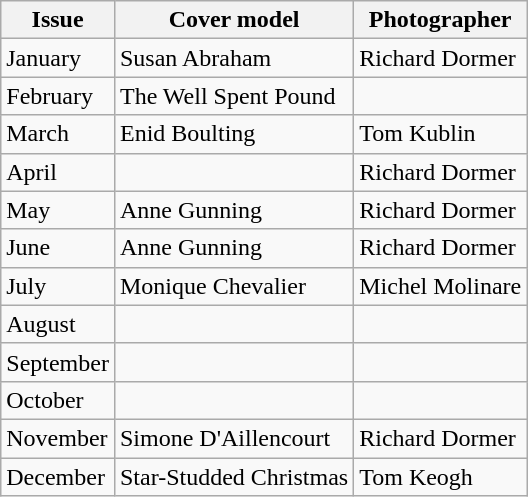<table class="sortable wikitable">
<tr>
<th>Issue</th>
<th>Cover model</th>
<th>Photographer</th>
</tr>
<tr>
<td>January</td>
<td>Susan Abraham</td>
<td>Richard Dormer</td>
</tr>
<tr>
<td>February</td>
<td>The Well Spent Pound</td>
<td></td>
</tr>
<tr>
<td>March</td>
<td>Enid Boulting</td>
<td>Tom Kublin</td>
</tr>
<tr>
<td>April</td>
<td></td>
<td>Richard Dormer</td>
</tr>
<tr>
<td>May</td>
<td>Anne Gunning</td>
<td>Richard Dormer</td>
</tr>
<tr>
<td>June</td>
<td>Anne Gunning</td>
<td>Richard Dormer</td>
</tr>
<tr>
<td>July</td>
<td>Monique Chevalier</td>
<td>Michel Molinare</td>
</tr>
<tr>
<td>August</td>
<td></td>
<td></td>
</tr>
<tr>
<td>September</td>
<td></td>
<td></td>
</tr>
<tr>
<td>October</td>
<td></td>
<td></td>
</tr>
<tr>
<td>November</td>
<td>Simone D'Aillencourt</td>
<td>Richard Dormer</td>
</tr>
<tr>
<td>December</td>
<td>Star-Studded Christmas</td>
<td>Tom Keogh</td>
</tr>
</table>
